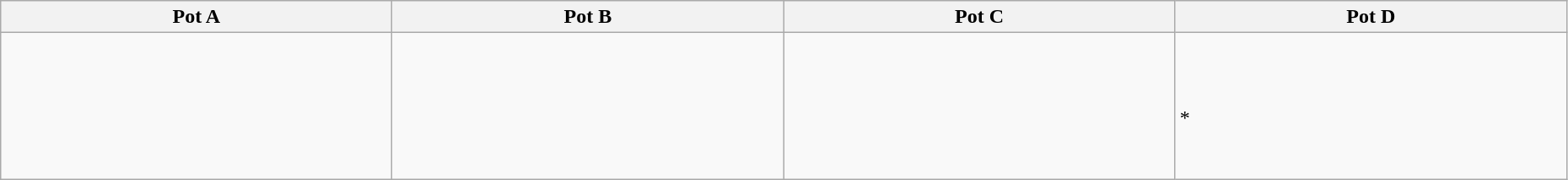<table class="wikitable" width=98%>
<tr>
<th width=25%>Pot A</th>
<th width=25%>Pot B</th>
<th width=25%>Pot C</th>
<th width=25%>Pot D</th>
</tr>
<tr>
<td><br> <br>
 <br>
 <br>
 <br>
 <br>
</td>
<td><br> <br>
 <br>
 <br>
 <br>
 <br>
</td>
<td><br> <br>
 <br>
 <br>
 <br>
 <br>
</td>
<td><br> <br>
 <br>
* <br>
 <br>
 <br>
</td>
</tr>
</table>
